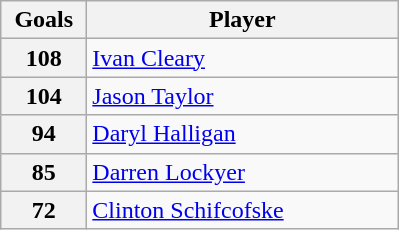<table class="wikitable" style="text-align:left;">
<tr>
<th width=50>Goals</th>
<th width=200>Player</th>
</tr>
<tr>
<th>108</th>
<td> <a href='#'>Ivan Cleary</a></td>
</tr>
<tr>
<th>104</th>
<td> <a href='#'>Jason Taylor</a></td>
</tr>
<tr>
<th>94</th>
<td> <a href='#'>Daryl Halligan</a></td>
</tr>
<tr>
<th>85</th>
<td> <a href='#'>Darren Lockyer</a></td>
</tr>
<tr>
<th>72</th>
<td> <a href='#'>Clinton Schifcofske</a></td>
</tr>
</table>
